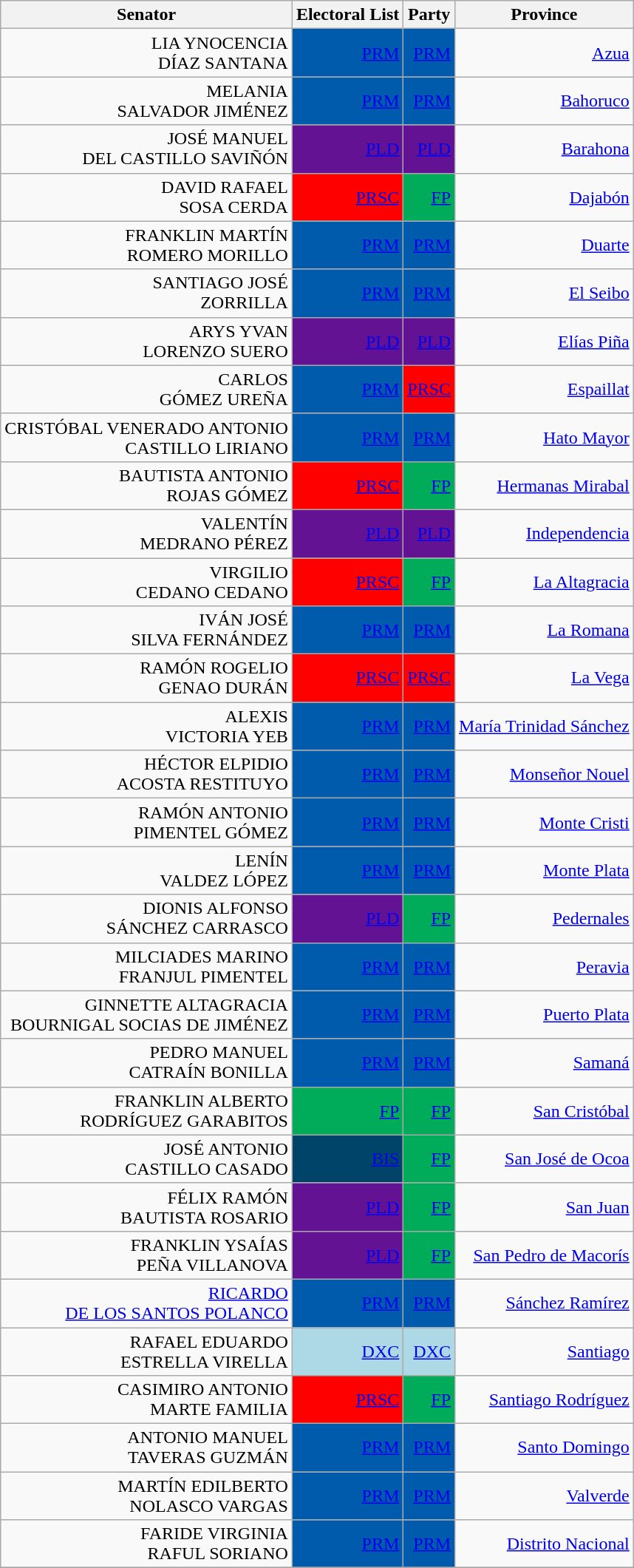<table class="sortable wikitable" style="text-align: right">
<tr>
<th scope=col>Senator</th>
<th scope=col>Electoral List</th>
<th scope=col>Party</th>
<th scope=col>Province</th>
</tr>
<tr>
<td>LIA YNOCENCIA<br>DÍAZ SANTANA</td>
<td bgcolor="#005BAC"><a href='#'>PRM</a></td>
<td bgcolor="#005BAC"><a href='#'>PRM</a></td>
<td><a href='#'>Azua</a></td>
</tr>
<tr --->
<td>MELANIA<br>SALVADOR JIMÉNEZ</td>
<td bgcolor="#005BAC"><a href='#'>PRM</a></td>
<td bgcolor="#005BAC"><a href='#'>PRM</a></td>
<td><a href='#'>Bahoruco</a></td>
</tr>
<tr --->
<td>JOSÉ MANUEL<br>DEL CASTILLO SAVIÑÓN</td>
<td bgcolor="#641294"><a href='#'>PLD</a></td>
<td bgcolor="#641294"><a href='#'>PLD</a></td>
<td><a href='#'>Barahona</a></td>
</tr>
<tr --->
<td>DAVID RAFAEL<br>SOSA CERDA</td>
<td bgcolor="#FF0000"><a href='#'>PRSC</a></td>
<td bgcolor="#00AB5A"><a href='#'>FP</a></td>
<td><a href='#'>Dajabón</a></td>
</tr>
<tr --->
<td>FRANKLIN MARTÍN<br>ROMERO MORILLO</td>
<td bgcolor="#005BAC"><a href='#'>PRM</a></td>
<td bgcolor="#005BAC"><a href='#'>PRM</a></td>
<td><a href='#'>Duarte</a></td>
</tr>
<tr --->
<td>SANTIAGO JOSÉ<br>ZORRILLA</td>
<td bgcolor="#005BAC"><a href='#'>PRM</a></td>
<td bgcolor="#005BAC"><a href='#'>PRM</a></td>
<td><a href='#'>El Seibo</a></td>
</tr>
<tr --->
<td>ARYS YVAN<br>LORENZO SUERO</td>
<td bgcolor="#641294"><a href='#'>PLD</a></td>
<td bgcolor="#641294"><a href='#'>PLD</a></td>
<td><a href='#'>Elías Piña</a></td>
</tr>
<tr --->
<td>CARLOS<br>GÓMEZ UREÑA</td>
<td bgcolor="#005BAC"><a href='#'>PRM</a></td>
<td bgcolor="#FF0000"><a href='#'>PRSC</a></td>
<td><a href='#'>Espaillat</a></td>
</tr>
<tr --->
<td>CRISTÓBAL VENERADO ANTONIO<br>CASTILLO LIRIANO</td>
<td bgcolor="#005BAC"><a href='#'>PRM</a></td>
<td bgcolor="#005BAC"><a href='#'>PRM</a></td>
<td><a href='#'>Hato Mayor</a></td>
</tr>
<tr --->
<td>BAUTISTA ANTONIO<br>ROJAS GÓMEZ</td>
<td bgcolor="#FF0000"><a href='#'>PRSC</a></td>
<td bgcolor="#00AB5A"><a href='#'>FP</a></td>
<td><a href='#'>Hermanas Mirabal</a></td>
</tr>
<tr --->
<td>VALENTÍN<br>MEDRANO PÉREZ</td>
<td bgcolor="#641294"><a href='#'>PLD</a></td>
<td bgcolor="#641294"><a href='#'>PLD</a></td>
<td><a href='#'>Independencia</a></td>
</tr>
<tr --->
<td>VIRGILIO<br>CEDANO CEDANO</td>
<td bgcolor="#FF0000"><a href='#'>PRSC</a></td>
<td bgcolor="#00AB5A"><a href='#'>FP</a></td>
<td><a href='#'>La Altagracia</a></td>
</tr>
<tr --->
<td>IVÁN JOSÉ<br>SILVA FERNÁNDEZ</td>
<td bgcolor="#005BAC"><a href='#'>PRM</a></td>
<td bgcolor="#005BAC"><a href='#'>PRM</a></td>
<td><a href='#'>La Romana</a></td>
</tr>
<tr --->
<td>RAMÓN ROGELIO<br>GENAO DURÁN</td>
<td bgcolor="#FF0000"><a href='#'>PRSC</a></td>
<td bgcolor="#FF0000"><a href='#'>PRSC</a></td>
<td><a href='#'>La Vega</a></td>
</tr>
<tr --->
<td>ALEXIS<br>VICTORIA YEB</td>
<td bgcolor="#005BAC"><a href='#'>PRM</a></td>
<td bgcolor="#005BAC"><a href='#'>PRM</a></td>
<td><a href='#'>María Trinidad Sánchez</a></td>
</tr>
<tr --->
<td>HÉCTOR ELPIDIO<br>ACOSTA RESTITUYO</td>
<td bgcolor="#005BAC"><a href='#'>PRM</a></td>
<td bgcolor="#005BAC"><a href='#'>PRM</a></td>
<td><a href='#'>Monseñor Nouel</a></td>
</tr>
<tr --->
<td>RAMÓN ANTONIO<br>PIMENTEL GÓMEZ</td>
<td bgcolor="#005BAC"><a href='#'>PRM</a></td>
<td bgcolor="#005BAC"><a href='#'>PRM</a></td>
<td><a href='#'>Monte Cristi</a></td>
</tr>
<tr --->
<td>LENÍN<br>VALDEZ LÓPEZ</td>
<td bgcolor="#005BAC"><a href='#'>PRM</a></td>
<td bgcolor="#005BAC"><a href='#'>PRM</a></td>
<td><a href='#'>Monte Plata</a></td>
</tr>
<tr --->
<td>DIONIS ALFONSO<br>SÁNCHEZ CARRASCO</td>
<td bgcolor="#641294"><a href='#'>PLD</a></td>
<td bgcolor="#00AB5A"><a href='#'>FP</a></td>
<td><a href='#'>Pedernales</a></td>
</tr>
<tr --->
<td>MILCIADES MARINO<br>FRANJUL PIMENTEL</td>
<td bgcolor="#005BAC"><a href='#'>PRM</a></td>
<td bgcolor="#005BAC"><a href='#'>PRM</a></td>
<td><a href='#'>Peravia</a></td>
</tr>
<tr --->
<td>GINNETTE ALTAGRACIA<br>BOURNIGAL SOCIAS DE JIMÉNEZ</td>
<td bgcolor="#005BAC"><a href='#'>PRM</a></td>
<td bgcolor="#005BAC"><a href='#'>PRM</a></td>
<td><a href='#'>Puerto Plata</a></td>
</tr>
<tr --->
<td>PEDRO MANUEL<br>CATRAÍN BONILLA</td>
<td bgcolor="#005BAC"><a href='#'>PRM</a></td>
<td bgcolor="#005BAC"><a href='#'>PRM</a></td>
<td><a href='#'>Samaná</a></td>
</tr>
<tr --->
<td>FRANKLIN ALBERTO<br>RODRÍGUEZ GARABITOS</td>
<td bgcolor=#00AB5A><a href='#'>FP</a></td>
<td bgcolor=#00AB5A><a href='#'>FP</a></td>
<td><a href='#'>San Cristóbal</a></td>
</tr>
<tr --->
<td>JOSÉ ANTONIO<br>CASTILLO CASADO</td>
<td bgcolor="#004569"><a href='#'>BIS</a></td>
<td bgcolor=#00AB5A><a href='#'>FP</a></td>
<td><a href='#'>San José de Ocoa</a></td>
</tr>
<tr --->
<td>FÉLIX RAMÓN<br>BAUTISTA ROSARIO</td>
<td bgcolor="#641294"><a href='#'>PLD</a></td>
<td bgcolor=#00AB5A><a href='#'>FP</a></td>
<td><a href='#'>San Juan</a></td>
</tr>
<tr --->
<td>FRANKLIN YSAÍAS<br>PEÑA VILLANOVA</td>
<td bgcolor="#641294"><a href='#'>PLD</a></td>
<td bgcolor=#00AB5A><a href='#'>FP</a></td>
<td><a href='#'>San Pedro de Macorís</a></td>
</tr>
<tr --->
<td><a href='#'>RICARDO<br>DE LOS SANTOS POLANCO</a></td>
<td bgcolor="#005BAC"><a href='#'>PRM</a></td>
<td bgcolor="#005BAC"><a href='#'>PRM</a></td>
<td><a href='#'>Sánchez Ramírez</a></td>
</tr>
<tr --->
<td>RAFAEL EDUARDO<br>ESTRELLA VIRELLA</td>
<td bgcolor="#ADD8E6 "><a href='#'>DXC</a></td>
<td bgcolor="#ADD8E6"><a href='#'>DXC</a></td>
<td><a href='#'>Santiago</a></td>
</tr>
<tr --->
<td>CASIMIRO ANTONIO<br>MARTE FAMILIA</td>
<td bgcolor="#FF0000"><a href='#'>PRSC</a></td>
<td bgcolor=#00AB5A><a href='#'>FP</a></td>
<td><a href='#'>Santiago Rodríguez</a></td>
</tr>
<tr --->
<td>ANTONIO MANUEL<br>TAVERAS GUZMÁN</td>
<td bgcolor="#005BAC"><a href='#'>PRM</a></td>
<td bgcolor="#005BAC"><a href='#'>PRM</a></td>
<td><a href='#'>Santo Domingo</a></td>
</tr>
<tr --->
<td>MARTÍN EDILBERTO<br>NOLASCO VARGAS</td>
<td bgcolor="#005BAC"><a href='#'>PRM</a></td>
<td bgcolor="#005BAC"><a href='#'>PRM</a></td>
<td><a href='#'>Valverde</a></td>
</tr>
<tr --->
<td>FARIDE VIRGINIA<br>RAFUL SORIANO</td>
<td bgcolor="#005BAC"><a href='#'>PRM</a></td>
<td bgcolor="#005BAC"><a href='#'>PRM</a></td>
<td><a href='#'>Distrito Nacional</a></td>
</tr>
<tr --->
</tr>
</table>
